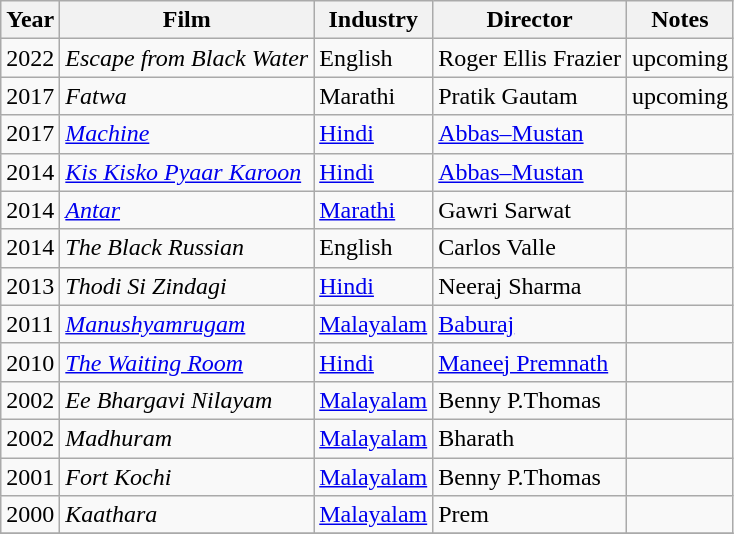<table class="wikitable sortable">
<tr>
<th>Year</th>
<th>Film</th>
<th>Industry</th>
<th>Director</th>
<th>Notes</th>
</tr>
<tr>
<td>2022</td>
<td><em>Escape from Black Water</em></td>
<td>English</td>
<td>Roger Ellis Frazier</td>
<td>upcoming</td>
</tr>
<tr>
<td>2017</td>
<td><em>Fatwa</em></td>
<td>Marathi</td>
<td>Pratik Gautam</td>
<td>upcoming</td>
</tr>
<tr>
<td>2017</td>
<td><em><a href='#'>Machine</a></em></td>
<td><a href='#'>Hindi</a></td>
<td><a href='#'>Abbas–Mustan</a></td>
<td></td>
</tr>
<tr>
<td>2014</td>
<td><em><a href='#'>Kis Kisko Pyaar Karoon</a></em></td>
<td><a href='#'>Hindi</a></td>
<td><a href='#'>Abbas–Mustan</a></td>
<td></td>
</tr>
<tr>
<td>2014</td>
<td><em><a href='#'>Antar</a></em></td>
<td><a href='#'>Marathi</a></td>
<td>Gawri Sarwat</td>
<td></td>
</tr>
<tr>
<td>2014</td>
<td><em>The Black Russian</em></td>
<td>English</td>
<td>Carlos Valle</td>
<td></td>
</tr>
<tr>
<td>2013</td>
<td><em>Thodi Si Zindagi</em></td>
<td><a href='#'>Hindi</a></td>
<td>Neeraj Sharma</td>
<td></td>
</tr>
<tr>
<td>2011</td>
<td><em><a href='#'>Manushyamrugam</a></em></td>
<td><a href='#'>Malayalam</a></td>
<td><a href='#'>Baburaj</a></td>
<td></td>
</tr>
<tr>
<td>2010</td>
<td><em><a href='#'>The Waiting Room</a></em></td>
<td><a href='#'>Hindi</a></td>
<td><a href='#'>Maneej Premnath</a></td>
<td></td>
</tr>
<tr>
<td>2002</td>
<td><em>Ee Bhargavi Nilayam </em></td>
<td><a href='#'>Malayalam</a></td>
<td>Benny P.Thomas</td>
<td></td>
</tr>
<tr>
<td>2002</td>
<td><em>Madhuram</em></td>
<td><a href='#'>Malayalam</a></td>
<td>Bharath</td>
<td></td>
</tr>
<tr>
<td>2001</td>
<td><em>Fort Kochi</em></td>
<td><a href='#'>Malayalam</a></td>
<td>Benny P.Thomas</td>
<td></td>
</tr>
<tr>
<td>2000</td>
<td><em>Kaathara</em></td>
<td><a href='#'>Malayalam</a></td>
<td>Prem</td>
<td></td>
</tr>
<tr>
</tr>
</table>
